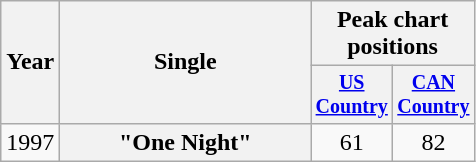<table class="wikitable plainrowheaders" style="text-align:center;">
<tr>
<th rowspan="2">Year</th>
<th rowspan="2" style="width:10em;">Single</th>
<th colspan="2">Peak chart<br>positions</th>
</tr>
<tr style="font-size:smaller;">
<th width="45"><a href='#'>US Country</a></th>
<th width="45"><a href='#'>CAN Country</a></th>
</tr>
<tr>
<td>1997</td>
<th scope="row">"One Night"</th>
<td>61</td>
<td>82</td>
</tr>
</table>
